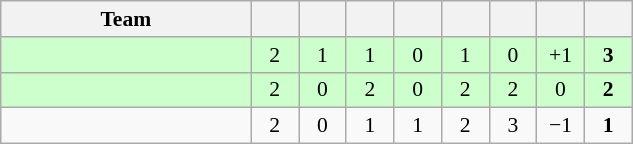<table class="wikitable" style="text-align: center; font-size:90% ">
<tr>
<th width=160>Team</th>
<th width=25></th>
<th width=25></th>
<th width=25></th>
<th width=25></th>
<th width=25></th>
<th width=25></th>
<th width=25></th>
<th width=25></th>
</tr>
<tr bgcolor="ccffcc">
<td align=left></td>
<td>2</td>
<td>1</td>
<td>1</td>
<td>0</td>
<td>1</td>
<td>0</td>
<td>+1</td>
<td><strong>3</strong></td>
</tr>
<tr bgcolor="ccffcc">
<td align=left></td>
<td>2</td>
<td>0</td>
<td>2</td>
<td>0</td>
<td>2</td>
<td>2</td>
<td>0</td>
<td><strong>2</strong></td>
</tr>
<tr>
<td align=left></td>
<td>2</td>
<td>0</td>
<td>1</td>
<td>1</td>
<td>2</td>
<td>3</td>
<td>−1</td>
<td><strong>1</strong></td>
</tr>
</table>
